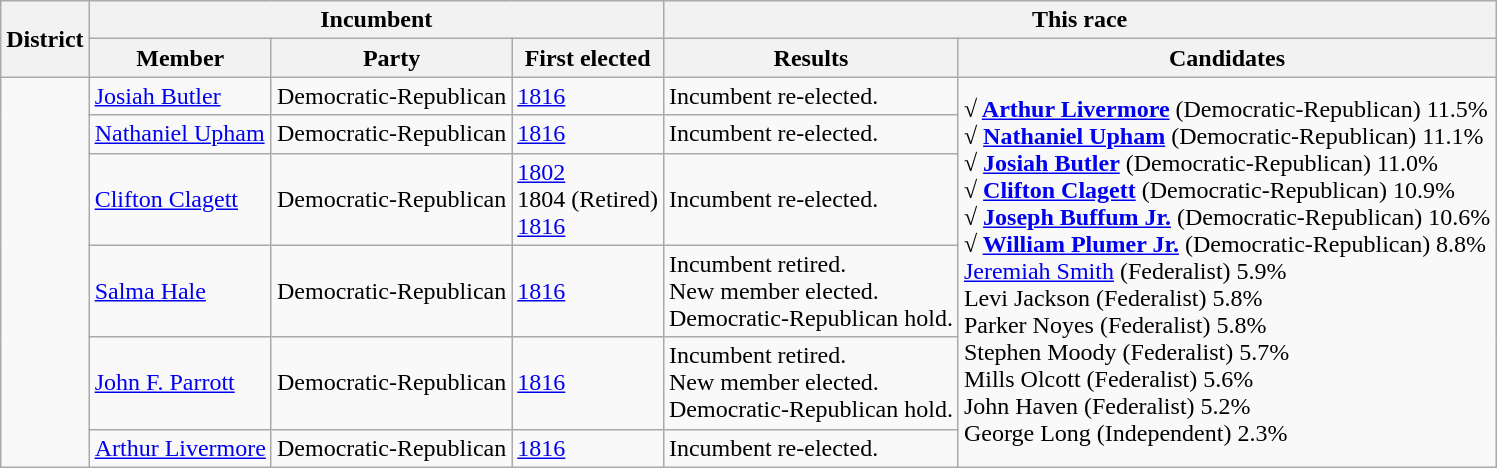<table class=wikitable>
<tr>
<th rowspan=2>District</th>
<th colspan=3>Incumbent</th>
<th colspan=2>This race</th>
</tr>
<tr>
<th>Member</th>
<th>Party</th>
<th>First elected</th>
<th>Results</th>
<th>Candidates</th>
</tr>
<tr>
<td rowspan=6><br></td>
<td><a href='#'>Josiah Butler</a></td>
<td>Democratic-Republican</td>
<td><a href='#'>1816</a></td>
<td>Incumbent re-elected.</td>
<td rowspan=6 nowrap><strong>√ <a href='#'>Arthur Livermore</a></strong> (Democratic-Republican) 11.5%<br><strong>√ <a href='#'>Nathaniel Upham</a></strong> (Democratic-Republican) 11.1%<br><strong>√ <a href='#'>Josiah Butler</a></strong> (Democratic-Republican) 11.0%<br><strong>√ <a href='#'>Clifton Clagett</a></strong> (Democratic-Republican) 10.9%<br><strong>√ <a href='#'>Joseph Buffum Jr.</a></strong> (Democratic-Republican) 10.6%<br><strong>√ <a href='#'>William Plumer Jr.</a></strong> (Democratic-Republican) 8.8%<br><a href='#'>Jeremiah Smith</a> (Federalist) 5.9%<br>Levi Jackson (Federalist) 5.8%<br>Parker Noyes (Federalist) 5.8%<br>Stephen Moody (Federalist) 5.7%<br>Mills Olcott (Federalist) 5.6%<br>John Haven (Federalist) 5.2%<br>George Long (Independent) 2.3%</td>
</tr>
<tr>
<td><a href='#'>Nathaniel Upham</a></td>
<td>Democratic-Republican</td>
<td><a href='#'>1816</a></td>
<td>Incumbent re-elected.</td>
</tr>
<tr>
<td><a href='#'>Clifton Clagett</a></td>
<td>Democratic-Republican</td>
<td><a href='#'>1802</a><br>1804 (Retired)<br><a href='#'>1816</a></td>
<td>Incumbent re-elected.</td>
</tr>
<tr>
<td><a href='#'>Salma Hale</a></td>
<td>Democratic-Republican</td>
<td><a href='#'>1816</a></td>
<td>Incumbent retired.<br>New member elected.<br>Democratic-Republican hold.</td>
</tr>
<tr>
<td><a href='#'>John F. Parrott</a></td>
<td>Democratic-Republican</td>
<td><a href='#'>1816</a></td>
<td>Incumbent retired.<br>New member elected.<br>Democratic-Republican hold.</td>
</tr>
<tr>
<td><a href='#'>Arthur Livermore</a></td>
<td>Democratic-Republican</td>
<td><a href='#'>1816</a></td>
<td>Incumbent re-elected.</td>
</tr>
</table>
